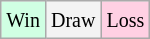<table class="wikitable">
<tr>
<td style="background-color: #d0ffe3;"><small>Win</small></td>
<td style="background-color: #f3f3f3;"><small>Draw</small></td>
<td style="background-color: #ffd0e3;"><small>Loss</small></td>
</tr>
</table>
